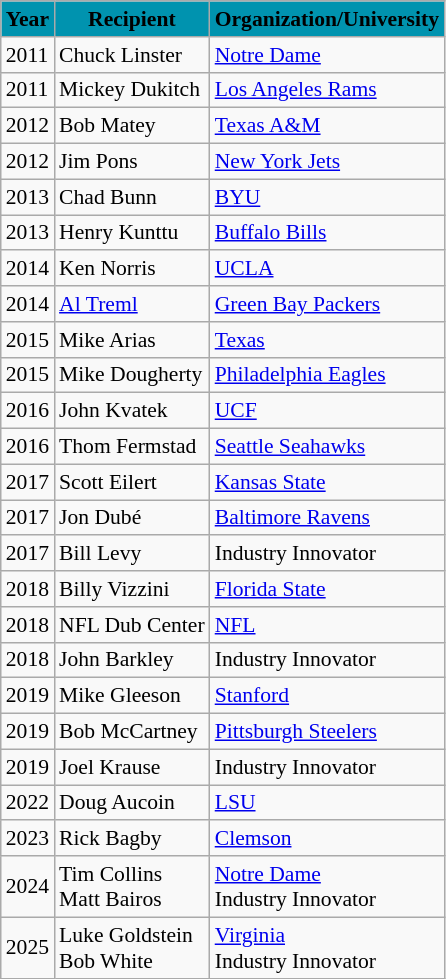<table class="wikitable sortable" style="font-size:90%;">
<tr>
<th style="background:#0093AF;"><span>Year </span></th>
<th style="background:#0093AF;"><span>Recipient</span></th>
<th style="background:#0093AF;"><span>Organization/University</span></th>
</tr>
<tr>
<td>2011</td>
<td>Chuck Linster</td>
<td><a href='#'>Notre Dame</a></td>
</tr>
<tr>
<td>2011</td>
<td>Mickey Dukitch</td>
<td><a href='#'>Los Angeles Rams</a></td>
</tr>
<tr>
<td>2012</td>
<td>Bob Matey</td>
<td><a href='#'>Texas A&M</a></td>
</tr>
<tr>
<td>2012</td>
<td>Jim Pons</td>
<td><a href='#'>New York Jets</a></td>
</tr>
<tr>
<td>2013</td>
<td>Chad Bunn</td>
<td><a href='#'>BYU</a></td>
</tr>
<tr>
<td>2013</td>
<td>Henry Kunttu</td>
<td><a href='#'>Buffalo Bills</a></td>
</tr>
<tr>
<td>2014</td>
<td>Ken Norris</td>
<td><a href='#'>UCLA</a></td>
</tr>
<tr>
<td>2014</td>
<td><a href='#'>Al Treml</a></td>
<td><a href='#'>Green Bay Packers</a></td>
</tr>
<tr>
<td>2015</td>
<td>Mike Arias</td>
<td><a href='#'>Texas</a></td>
</tr>
<tr>
<td>2015</td>
<td>Mike Dougherty</td>
<td><a href='#'>Philadelphia Eagles</a></td>
</tr>
<tr>
<td>2016</td>
<td>John Kvatek</td>
<td><a href='#'>UCF</a></td>
</tr>
<tr>
<td>2016</td>
<td>Thom Fermstad</td>
<td><a href='#'>Seattle Seahawks</a></td>
</tr>
<tr>
<td>2017</td>
<td>Scott Eilert</td>
<td><a href='#'>Kansas State</a></td>
</tr>
<tr>
<td>2017</td>
<td>Jon Dubé</td>
<td><a href='#'>Baltimore Ravens</a></td>
</tr>
<tr>
<td>2017</td>
<td>Bill Levy</td>
<td>Industry Innovator</td>
</tr>
<tr>
<td>2018</td>
<td>Billy Vizzini</td>
<td><a href='#'>Florida State</a></td>
</tr>
<tr>
<td>2018</td>
<td>NFL Dub Center</td>
<td><a href='#'>NFL</a></td>
</tr>
<tr>
<td>2018</td>
<td>John Barkley</td>
<td>Industry Innovator</td>
</tr>
<tr>
<td>2019</td>
<td>Mike Gleeson</td>
<td><a href='#'>Stanford</a></td>
</tr>
<tr>
<td>2019</td>
<td>Bob McCartney</td>
<td><a href='#'>Pittsburgh Steelers</a></td>
</tr>
<tr>
<td>2019</td>
<td>Joel Krause</td>
<td>Industry Innovator</td>
</tr>
<tr>
<td>2022</td>
<td>Doug Aucoin</td>
<td><a href='#'>LSU</a></td>
</tr>
<tr>
<td>2023</td>
<td>Rick Bagby</td>
<td><a href='#'>Clemson</a></td>
</tr>
<tr>
<td>2024</td>
<td>Tim Collins<br>Matt Bairos</td>
<td><a href='#'>Notre Dame</a><br>Industry Innovator</td>
</tr>
<tr>
<td>2025</td>
<td>Luke Goldstein<br>Bob White</td>
<td><a href='#'>Virginia</a><br>Industry Innovator</td>
</tr>
</table>
